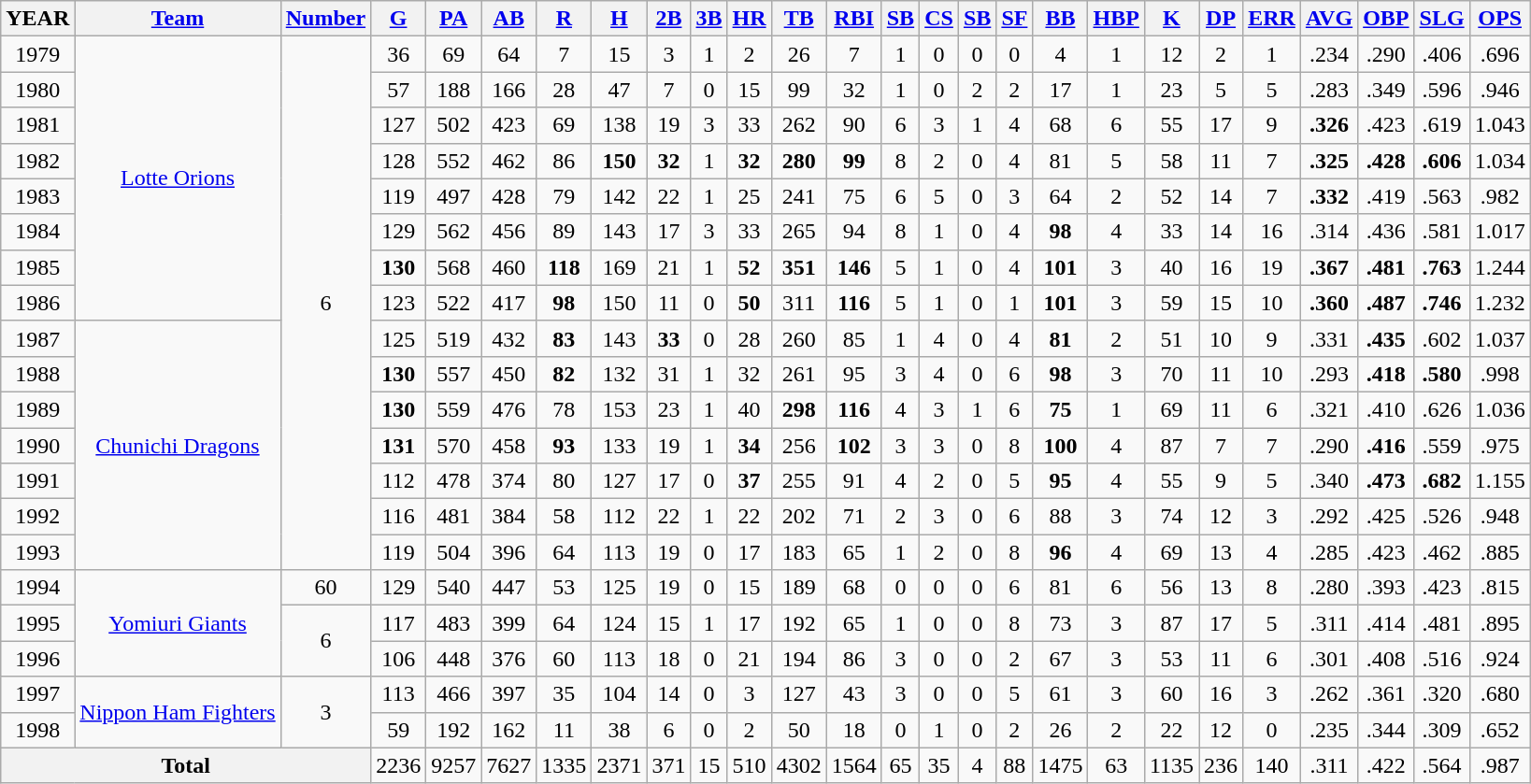<table class="wikitable" style="text-align:center; padding: 1px;">
<tr>
<th>YEAR</th>
<th><a href='#'>Team</a></th>
<th><a href='#'>Number</a></th>
<th><a href='#'>G</a></th>
<th><a href='#'>PA</a></th>
<th><a href='#'>AB</a></th>
<th><a href='#'>R</a></th>
<th><a href='#'>H</a></th>
<th><a href='#'>2B</a></th>
<th><a href='#'>3B</a></th>
<th><a href='#'>HR</a></th>
<th><a href='#'>TB</a></th>
<th><a href='#'>RBI</a></th>
<th><a href='#'>SB</a></th>
<th><a href='#'>CS</a></th>
<th><a href='#'>SB</a></th>
<th><a href='#'>SF</a></th>
<th><a href='#'>BB</a></th>
<th><a href='#'>HBP</a></th>
<th><a href='#'>K</a></th>
<th><a href='#'>DP</a></th>
<th><a href='#'>ERR</a></th>
<th><a href='#'>AVG</a></th>
<th><a href='#'>OBP</a></th>
<th><a href='#'>SLG</a></th>
<th><a href='#'>OPS</a></th>
</tr>
<tr>
<td>1979</td>
<td rowspan="8" style="text-align:center;"><a href='#'>Lotte Orions</a></td>
<td rowspan="15" style="text-align:center;">6</td>
<td>36</td>
<td>69</td>
<td>64</td>
<td>7</td>
<td>15</td>
<td>3</td>
<td>1</td>
<td>2</td>
<td>26</td>
<td>7</td>
<td>1</td>
<td>0</td>
<td>0</td>
<td>0</td>
<td>4</td>
<td>1</td>
<td>12</td>
<td>2</td>
<td>1</td>
<td>.234</td>
<td>.290</td>
<td>.406</td>
<td>.696</td>
</tr>
<tr>
<td>1980</td>
<td>57</td>
<td>188</td>
<td>166</td>
<td>28</td>
<td>47</td>
<td>7</td>
<td>0</td>
<td>15</td>
<td>99</td>
<td>32</td>
<td>1</td>
<td>0</td>
<td>2</td>
<td>2</td>
<td>17</td>
<td>1</td>
<td>23</td>
<td>5</td>
<td>5</td>
<td>.283</td>
<td>.349</td>
<td>.596</td>
<td>.946</td>
</tr>
<tr>
<td>1981</td>
<td>127</td>
<td>502</td>
<td>423</td>
<td>69</td>
<td>138</td>
<td>19</td>
<td>3</td>
<td>33</td>
<td>262</td>
<td>90</td>
<td>6</td>
<td>3</td>
<td>1</td>
<td>4</td>
<td>68</td>
<td>6</td>
<td>55</td>
<td>17</td>
<td>9</td>
<td><strong>.326</strong></td>
<td>.423</td>
<td>.619</td>
<td>1.043</td>
</tr>
<tr>
<td>1982</td>
<td>128</td>
<td>552</td>
<td>462</td>
<td>86</td>
<td><strong>150</strong></td>
<td><strong>32</strong></td>
<td>1</td>
<td><strong>32</strong></td>
<td><strong>280</strong></td>
<td><strong>99</strong></td>
<td>8</td>
<td>2</td>
<td>0</td>
<td>4</td>
<td>81</td>
<td>5</td>
<td>58</td>
<td>11</td>
<td>7</td>
<td><strong>.325</strong></td>
<td><strong>.428</strong></td>
<td><strong>.606</strong></td>
<td>1.034</td>
</tr>
<tr>
<td>1983</td>
<td>119</td>
<td>497</td>
<td>428</td>
<td>79</td>
<td>142</td>
<td>22</td>
<td>1</td>
<td>25</td>
<td>241</td>
<td>75</td>
<td>6</td>
<td>5</td>
<td>0</td>
<td>3</td>
<td>64</td>
<td>2</td>
<td>52</td>
<td>14</td>
<td>7</td>
<td><strong>.332</strong></td>
<td>.419</td>
<td>.563</td>
<td>.982</td>
</tr>
<tr>
<td>1984</td>
<td>129</td>
<td>562</td>
<td>456</td>
<td>89</td>
<td>143</td>
<td>17</td>
<td>3</td>
<td>33</td>
<td>265</td>
<td>94</td>
<td>8</td>
<td>1</td>
<td>0</td>
<td>4</td>
<td><strong>98</strong></td>
<td>4</td>
<td>33</td>
<td>14</td>
<td>16</td>
<td>.314</td>
<td>.436</td>
<td>.581</td>
<td>1.017</td>
</tr>
<tr>
<td>1985</td>
<td><strong>130</strong></td>
<td>568</td>
<td>460</td>
<td><strong>118</strong></td>
<td>169</td>
<td>21</td>
<td>1</td>
<td><strong>52</strong></td>
<td><strong>351</strong></td>
<td><strong>146</strong></td>
<td>5</td>
<td>1</td>
<td>0</td>
<td>4</td>
<td><strong>101</strong></td>
<td>3</td>
<td>40</td>
<td>16</td>
<td>19</td>
<td><strong>.367</strong></td>
<td><strong>.481</strong></td>
<td><strong>.763</strong></td>
<td>1.244</td>
</tr>
<tr>
<td>1986</td>
<td>123</td>
<td>522</td>
<td>417</td>
<td><strong>98</strong></td>
<td>150</td>
<td>11</td>
<td>0</td>
<td><strong>50</strong></td>
<td>311</td>
<td><strong>116</strong></td>
<td>5</td>
<td>1</td>
<td>0</td>
<td>1</td>
<td><strong>101</strong></td>
<td>3</td>
<td>59</td>
<td>15</td>
<td>10</td>
<td><strong>.360</strong></td>
<td><strong>.487</strong></td>
<td><strong>.746</strong></td>
<td>1.232</td>
</tr>
<tr>
<td>1987</td>
<td rowspan="7" style="text-align:center;"><a href='#'>Chunichi Dragons</a></td>
<td>125</td>
<td>519</td>
<td>432</td>
<td><strong>83</strong></td>
<td>143</td>
<td><strong>33</strong></td>
<td>0</td>
<td>28</td>
<td>260</td>
<td>85</td>
<td>1</td>
<td>4</td>
<td>0</td>
<td>4</td>
<td><strong>81</strong></td>
<td>2</td>
<td>51</td>
<td>10</td>
<td>9</td>
<td>.331</td>
<td><strong>.435</strong></td>
<td>.602</td>
<td>1.037</td>
</tr>
<tr>
<td>1988</td>
<td><strong>130</strong></td>
<td>557</td>
<td>450</td>
<td><strong>82</strong></td>
<td>132</td>
<td>31</td>
<td>1</td>
<td>32</td>
<td>261</td>
<td>95</td>
<td>3</td>
<td>4</td>
<td>0</td>
<td>6</td>
<td><strong>98</strong></td>
<td>3</td>
<td>70</td>
<td>11</td>
<td>10</td>
<td>.293</td>
<td><strong>.418</strong></td>
<td><strong>.580</strong></td>
<td>.998</td>
</tr>
<tr>
<td>1989</td>
<td><strong>130</strong></td>
<td>559</td>
<td>476</td>
<td>78</td>
<td>153</td>
<td>23</td>
<td>1</td>
<td>40</td>
<td><strong>298</strong></td>
<td><strong>116</strong></td>
<td>4</td>
<td>3</td>
<td>1</td>
<td>6</td>
<td><strong>75</strong></td>
<td>1</td>
<td>69</td>
<td>11</td>
<td>6</td>
<td>.321</td>
<td>.410</td>
<td>.626</td>
<td>1.036</td>
</tr>
<tr>
<td>1990</td>
<td><strong>131</strong></td>
<td>570</td>
<td>458</td>
<td><strong>93</strong></td>
<td>133</td>
<td>19</td>
<td>1</td>
<td><strong>34</strong></td>
<td>256</td>
<td><strong>102</strong></td>
<td>3</td>
<td>3</td>
<td>0</td>
<td>8</td>
<td><strong>100</strong></td>
<td>4</td>
<td>87</td>
<td>7</td>
<td>7</td>
<td>.290</td>
<td><strong>.416</strong></td>
<td>.559</td>
<td>.975</td>
</tr>
<tr>
<td>1991</td>
<td>112</td>
<td>478</td>
<td>374</td>
<td>80</td>
<td>127</td>
<td>17</td>
<td>0</td>
<td><strong>37</strong></td>
<td>255</td>
<td>91</td>
<td>4</td>
<td>2</td>
<td>0</td>
<td>5</td>
<td><strong>95</strong></td>
<td>4</td>
<td>55</td>
<td>9</td>
<td>5</td>
<td>.340</td>
<td><strong>.473</strong></td>
<td><strong>.682</strong></td>
<td>1.155</td>
</tr>
<tr>
<td>1992</td>
<td>116</td>
<td>481</td>
<td>384</td>
<td>58</td>
<td>112</td>
<td>22</td>
<td>1</td>
<td>22</td>
<td>202</td>
<td>71</td>
<td>2</td>
<td>3</td>
<td>0</td>
<td>6</td>
<td>88</td>
<td>3</td>
<td>74</td>
<td>12</td>
<td>3</td>
<td>.292</td>
<td>.425</td>
<td>.526</td>
<td>.948</td>
</tr>
<tr>
<td>1993</td>
<td>119</td>
<td>504</td>
<td>396</td>
<td>64</td>
<td>113</td>
<td>19</td>
<td>0</td>
<td>17</td>
<td>183</td>
<td>65</td>
<td>1</td>
<td>2</td>
<td>0</td>
<td>8</td>
<td><strong>96</strong></td>
<td>4</td>
<td>69</td>
<td>13</td>
<td>4</td>
<td>.285</td>
<td>.423</td>
<td>.462</td>
<td>.885</td>
</tr>
<tr>
<td>1994</td>
<td rowspan="3" style="text-align:center;"><a href='#'>Yomiuri Giants</a></td>
<td style="text-align:center;">60</td>
<td>129</td>
<td>540</td>
<td>447</td>
<td>53</td>
<td>125</td>
<td>19</td>
<td>0</td>
<td>15</td>
<td>189</td>
<td>68</td>
<td>0</td>
<td>0</td>
<td>0</td>
<td>6</td>
<td>81</td>
<td>6</td>
<td>56</td>
<td>13</td>
<td>8</td>
<td>.280</td>
<td>.393</td>
<td>.423</td>
<td>.815</td>
</tr>
<tr>
<td>1995</td>
<td rowspan="2" style="text-align:center;">6</td>
<td>117</td>
<td>483</td>
<td>399</td>
<td>64</td>
<td>124</td>
<td>15</td>
<td>1</td>
<td>17</td>
<td>192</td>
<td>65</td>
<td>1</td>
<td>0</td>
<td>0</td>
<td>8</td>
<td>73</td>
<td>3</td>
<td>87</td>
<td>17</td>
<td>5</td>
<td>.311</td>
<td>.414</td>
<td>.481</td>
<td>.895</td>
</tr>
<tr>
<td>1996</td>
<td>106</td>
<td>448</td>
<td>376</td>
<td>60</td>
<td>113</td>
<td>18</td>
<td>0</td>
<td>21</td>
<td>194</td>
<td>86</td>
<td>3</td>
<td>0</td>
<td>0</td>
<td>2</td>
<td>67</td>
<td>3</td>
<td>53</td>
<td>11</td>
<td>6</td>
<td>.301</td>
<td>.408</td>
<td>.516</td>
<td>.924</td>
</tr>
<tr>
<td>1997</td>
<td rowspan="2" style="text-align:center;"><a href='#'>Nippon Ham Fighters</a></td>
<td rowspan="2" style="text-align:center;">3</td>
<td>113</td>
<td>466</td>
<td>397</td>
<td>35</td>
<td>104</td>
<td>14</td>
<td>0</td>
<td>3</td>
<td>127</td>
<td>43</td>
<td>3</td>
<td>0</td>
<td>0</td>
<td>5</td>
<td>61</td>
<td>3</td>
<td>60</td>
<td>16</td>
<td>3</td>
<td>.262</td>
<td>.361</td>
<td>.320</td>
<td>.680</td>
</tr>
<tr>
<td>1998</td>
<td>59</td>
<td>192</td>
<td>162</td>
<td>11</td>
<td>38</td>
<td>6</td>
<td>0</td>
<td>2</td>
<td>50</td>
<td>18</td>
<td>0</td>
<td>1</td>
<td>0</td>
<td>2</td>
<td>26</td>
<td>2</td>
<td>22</td>
<td>12</td>
<td>0</td>
<td>.235</td>
<td>.344</td>
<td>.309</td>
<td>.652</td>
</tr>
<tr>
<th colspan="3">Total</th>
<td>2236</td>
<td>9257</td>
<td>7627</td>
<td>1335</td>
<td>2371</td>
<td>371</td>
<td>15</td>
<td>510</td>
<td>4302</td>
<td>1564</td>
<td>65</td>
<td>35</td>
<td>4</td>
<td>88</td>
<td>1475</td>
<td>63</td>
<td>1135</td>
<td>236</td>
<td>140</td>
<td>.311</td>
<td>.422</td>
<td>.564</td>
<td>.987</td>
</tr>
</table>
